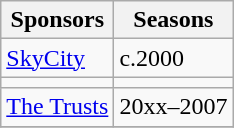<table class="wikitable collapsible">
<tr>
<th>Sponsors</th>
<th>Seasons</th>
</tr>
<tr>
<td><a href='#'>SkyCity</a></td>
<td>c.2000</td>
</tr>
<tr>
<td></td>
</tr>
<tr>
<td><a href='#'>The Trusts</a></td>
<td>20xx–2007</td>
</tr>
<tr>
</tr>
</table>
